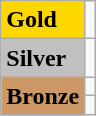<table class="wikitable">
<tr>
<td bgcolor="#ffd700"><strong>Gold</strong></td>
<td></td>
</tr>
<tr>
<td bgcolor="#c0c0c0"><strong>Silver</strong></td>
<td></td>
</tr>
<tr>
<td rowspan="2" bgcolor="#cc9966"><strong>Bronze</strong></td>
<td></td>
</tr>
<tr>
<td></td>
</tr>
</table>
